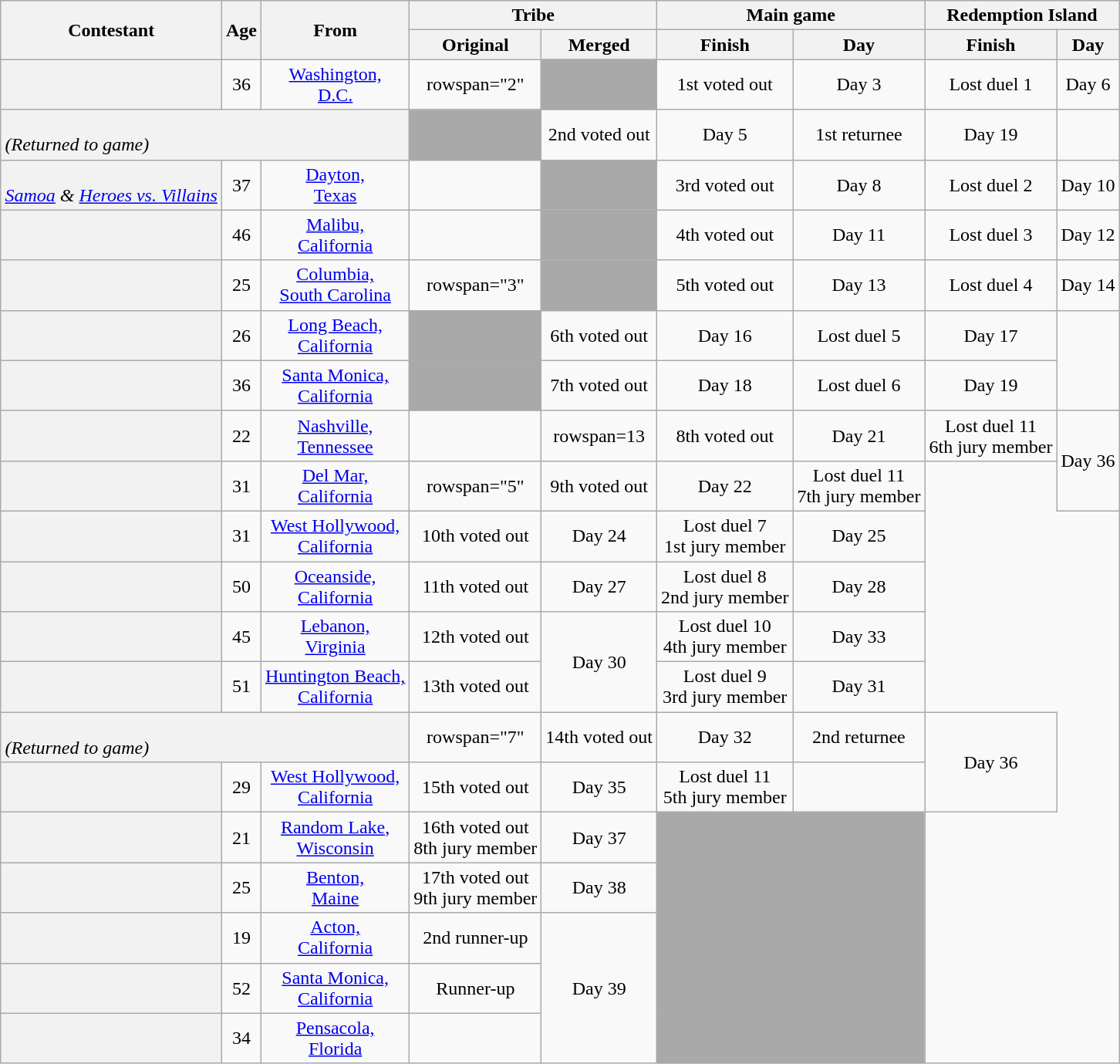<table class="wikitable sortable" style="margin:auto; text-align:center">
<tr>
<th rowspan="2" scope="col">Contestant</th>
<th rowspan="2" scope="col">Age</th>
<th rowspan="2" scope="col" class=unsortable>From</th>
<th colspan="2" scope="colgroup">Tribe</th>
<th colspan="2" scope="colgroup">Main game</th>
<th colspan="2" scope="col" class="unsortable">Redemption Island</th>
</tr>
<tr>
<th scope="col">Original</th>
<th scope="col" class=unsortable>Merged</th>
<th scope="col" class=unsortable>Finish</th>
<th scope="col" class=unsortable>Day</th>
<th scope="col" class=unsortable>Finish</th>
<th scope="col" class=unsortable>Day</th>
</tr>
<tr>
<th scope="row" style="text-align:left"></th>
<td>36</td>
<td><a href='#'>Washington,<br>D.C.</a></td>
<td>rowspan="2" </td>
<td bgcolor="darkgray"></td>
<td>1st voted out</td>
<td>Day 3</td>
<td>Lost duel 1</td>
<td>Day 6</td>
</tr>
<tr>
<th colspan="3" scope="row" style="text-align:left;font-weight:normal"><em></em><br><em>(Returned to game)</em></th>
<td bgcolor="darkgray"></td>
<td>2nd voted out</td>
<td>Day 5</td>
<td>1st returnee</td>
<td>Day 19</td>
</tr>
<tr>
<th scope="row" style="text-align:left;font-weight:normal"><strong></strong><br><em><a href='#'>Samoa</a> & <a href='#'>Heroes vs. Villains</a></em></th>
<td>37</td>
<td><a href='#'>Dayton,<br>Texas</a></td>
<td></td>
<td bgcolor="darkgray"></td>
<td>3rd voted out</td>
<td>Day 8</td>
<td>Lost duel 2</td>
<td>Day 10</td>
</tr>
<tr>
<th scope="row" style="text-align:left"></th>
<td>46</td>
<td><a href='#'>Malibu,<br>California</a></td>
<td></td>
<td bgcolor="darkgray"></td>
<td>4th voted out</td>
<td>Day 11</td>
<td>Lost duel 3</td>
<td>Day 12</td>
</tr>
<tr>
<th scope="row" style="text-align:left"></th>
<td>25</td>
<td><a href='#'>Columbia,<br>South Carolina</a></td>
<td>rowspan="3" </td>
<td bgcolor="darkgray"></td>
<td>5th voted out</td>
<td>Day 13</td>
<td>Lost duel 4</td>
<td>Day 14</td>
</tr>
<tr>
<th scope="row" style="text-align:left"></th>
<td>26</td>
<td><a href='#'>Long Beach,<br>California</a></td>
<td bgcolor="darkgray"></td>
<td>6th voted out</td>
<td>Day 16</td>
<td>Lost duel 5</td>
<td>Day 17</td>
</tr>
<tr>
<th scope="row" style="text-align:left"></th>
<td>36</td>
<td><a href='#'>Santa Monica,<br>California</a></td>
<td bgcolor="darkgray"></td>
<td>7th voted out</td>
<td>Day 18</td>
<td>Lost duel 6</td>
<td>Day 19</td>
</tr>
<tr>
<th scope="row" style="text-align:left"></th>
<td>22</td>
<td><a href='#'>Nashville,<br>Tennessee</a></td>
<td></td>
<td>rowspan=13 </td>
<td>8th voted out</td>
<td>Day 21</td>
<td>Lost duel 11<br>6th jury member</td>
<td rowspan="2">Day 36</td>
</tr>
<tr>
<th scope="row" style="text-align:left"></th>
<td>31</td>
<td><a href='#'>Del Mar,<br>California</a></td>
<td>rowspan="5" </td>
<td>9th voted out</td>
<td>Day 22</td>
<td>Lost duel 11<br>7th jury member</td>
</tr>
<tr>
<th scope="row" style="text-align:left"></th>
<td>31</td>
<td><a href='#'>West Hollywood,<br>California</a></td>
<td>10th voted out</td>
<td>Day 24</td>
<td>Lost duel 7<br>1st jury member</td>
<td>Day 25</td>
</tr>
<tr>
<th scope="row" style="text-align:left"></th>
<td>50</td>
<td><a href='#'>Oceanside,<br>California</a></td>
<td>11th voted out</td>
<td>Day 27</td>
<td>Lost duel 8<br>2nd jury member</td>
<td>Day 28</td>
</tr>
<tr>
<th scope="row" style="text-align:left"></th>
<td>45</td>
<td><a href='#'>Lebanon,<br>Virginia</a></td>
<td>12th voted out</td>
<td rowspan="2">Day 30</td>
<td>Lost duel 10<br>4th jury member</td>
<td>Day 33</td>
</tr>
<tr>
<th scope="row" style="text-align:left"></th>
<td>51</td>
<td><a href='#'>Huntington Beach,<br>California</a></td>
<td>13th voted out</td>
<td>Lost duel 9<br>3rd jury member</td>
<td>Day 31</td>
</tr>
<tr>
<th colspan="3" scope="row" style="text-align:left;font-weight:normal"><em></em><br><em>(Returned to game)</em></th>
<td>rowspan="7" </td>
<td>14th voted out</td>
<td>Day 32</td>
<td>2nd returnee</td>
<td rowspan="2">Day 36</td>
</tr>
<tr>
<th scope="row" style="text-align:left"></th>
<td>29</td>
<td><a href='#'>West Hollywood,<br>California</a></td>
<td>15th voted out</td>
<td>Day 35</td>
<td>Lost duel 11<br>5th jury member</td>
</tr>
<tr>
<th scope="row" style="text-align:left"></th>
<td>21</td>
<td><a href='#'>Random Lake,<br>Wisconsin</a></td>
<td>16th voted out<br>8th jury member</td>
<td>Day 37</td>
<td colspan="2" rowspan="5" bgcolor="darkgray"></td>
</tr>
<tr>
<th scope="row" style="text-align:left"></th>
<td>25</td>
<td><a href='#'>Benton,<br>Maine</a></td>
<td>17th voted out<br>9th jury member</td>
<td>Day 38</td>
</tr>
<tr>
<th scope="row" style="text-align:left"></th>
<td>19</td>
<td><a href='#'>Acton,<br>California</a></td>
<td>2nd runner-up</td>
<td rowspan="3">Day 39</td>
</tr>
<tr>
<th scope="row" style="text-align:left"></th>
<td>52</td>
<td><a href='#'>Santa Monica,<br>California</a></td>
<td>Runner-up</td>
</tr>
<tr>
<th scope="row" style="text-align:left;font-weight:normal"><strong></strong><br></th>
<td>34</td>
<td><a href='#'>Pensacola,<br>Florida</a></td>
<td></td>
</tr>
</table>
